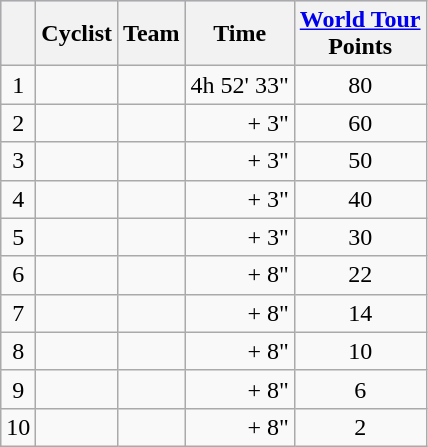<table class="wikitable">
<tr style="background:#ccccff;">
<th></th>
<th>Cyclist</th>
<th>Team</th>
<th>Time</th>
<th><a href='#'>World Tour</a> <br>Points</th>
</tr>
<tr>
<td align=center>1</td>
<td></td>
<td></td>
<td align=right>4h 52' 33"</td>
<td align=center>80</td>
</tr>
<tr>
<td align=center>2</td>
<td></td>
<td></td>
<td align=right>+ 3"</td>
<td align=center>60</td>
</tr>
<tr>
<td align=center>3</td>
<td></td>
<td></td>
<td align=right>+ 3"</td>
<td align=center>50</td>
</tr>
<tr>
<td align=center>4</td>
<td></td>
<td></td>
<td align=right>+ 3"</td>
<td align=center>40</td>
</tr>
<tr>
<td align=center>5</td>
<td></td>
<td></td>
<td align=right>+ 3"</td>
<td align=center>30</td>
</tr>
<tr>
<td align=center>6</td>
<td></td>
<td></td>
<td align=right>+ 8"</td>
<td align=center>22</td>
</tr>
<tr>
<td align=center>7</td>
<td></td>
<td></td>
<td align=right>+ 8"</td>
<td align=center>14</td>
</tr>
<tr>
<td align=center>8</td>
<td></td>
<td></td>
<td align=right>+ 8"</td>
<td align=center>10</td>
</tr>
<tr>
<td align=center>9</td>
<td></td>
<td></td>
<td align=right>+ 8"</td>
<td align=center>6</td>
</tr>
<tr>
<td align=center>10</td>
<td></td>
<td></td>
<td align=right>+ 8"</td>
<td align=center>2</td>
</tr>
</table>
